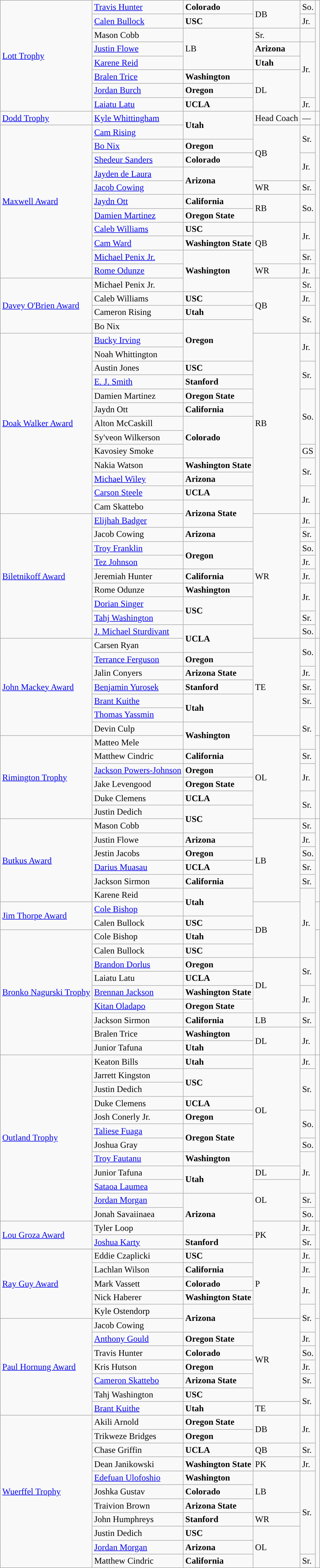<table class="wikitable">
<tr>
<td rowspan=8><a href='#'>Lott Trophy</a></td>
<td><a href='#'>Travis Hunter</a></td>
<td><strong>Colorado</strong></td>
<td rowspan=2>DB</td>
<td>So.</td>
<td rowspan=8></td>
</tr>
<tr>
<td><a href='#'>Calen Bullock</a></td>
<td><strong>USC</strong></td>
<td>Jr.</td>
</tr>
<tr>
<td>Mason Cobb</td>
<td rowspan=3>LB</td>
<td>Sr.</td>
</tr>
<tr>
<td><a href='#'>Justin Flowe</a></td>
<td><strong>Arizona</strong></td>
<td rowspan=4>Jr.</td>
</tr>
<tr>
<td><a href='#'>Karene Reid</a></td>
<td><strong>Utah</strong></td>
</tr>
<tr>
<td><a href='#'>Bralen Trice</a></td>
<td><strong>Washington</strong></td>
<td rowspan=3>DL</td>
</tr>
<tr>
<td><a href='#'>Jordan Burch</a></td>
<td><strong>Oregon</strong></td>
</tr>
<tr>
<td><a href='#'>Laiatu Latu</a></td>
<td><strong>UCLA</strong></td>
<td> Jr.</td>
</tr>
<tr>
<td><a href='#'>Dodd Trophy</a></td>
<td><a href='#'>Kyle Whittingham</a></td>
<td rowspan=2><strong>Utah</strong></td>
<td>Head Coach</td>
<td>—</td>
<td></td>
</tr>
<tr>
<td rowspan=11><a href='#'>Maxwell Award</a></td>
<td><a href='#'>Cam Rising</a></td>
<td rowspan=4>QB</td>
<td rowspan=2>Sr.</td>
<td rowspan=11></td>
</tr>
<tr>
<td><a href='#'>Bo Nix</a></td>
<td><strong>Oregon</strong></td>
</tr>
<tr>
<td><a href='#'>Shedeur Sanders</a></td>
<td><strong>Colorado</strong></td>
<td rowspan=2>Jr.</td>
</tr>
<tr>
<td><a href='#'>Jayden de Laura</a></td>
<td rowspan=2><strong>Arizona</strong></td>
</tr>
<tr>
<td><a href='#'>Jacob Cowing</a></td>
<td>WR</td>
<td>Sr.</td>
</tr>
<tr>
<td><a href='#'>Jaydn Ott</a></td>
<td><strong>California</strong></td>
<td rowspan=2>RB</td>
<td rowspan=2>So.</td>
</tr>
<tr>
<td><a href='#'>Damien Martinez</a></td>
<td><strong>Oregon State</strong></td>
</tr>
<tr>
<td><a href='#'>Caleb Williams</a></td>
<td><strong>USC</strong></td>
<td rowspan=3>QB</td>
<td rowspan=2>Jr.</td>
</tr>
<tr>
<td><a href='#'>Cam Ward</a></td>
<td><strong>Washington State</strong></td>
</tr>
<tr>
<td><a href='#'>Michael Penix Jr.</a></td>
<td rowspan=3><strong>Washington</strong></td>
<td>Sr.</td>
</tr>
<tr>
<td><a href='#'>Rome Odunze</a></td>
<td>WR</td>
<td>Jr.</td>
</tr>
<tr>
<td rowspan=4><a href='#'>Davey O'Brien Award</a></td>
<td>Michael Penix Jr.</td>
<td rowspan=4>QB</td>
<td>Sr.</td>
<td rowspan=4></td>
</tr>
<tr>
<td>Caleb Williams</td>
<td><strong>USC</strong></td>
<td>Jr.</td>
</tr>
<tr>
<td>Cameron Rising</td>
<td><strong>Utah</strong></td>
<td rowspan=2>Sr.</td>
</tr>
<tr>
<td>Bo Nix</td>
<td rowspan=3><strong>Oregon</strong></td>
</tr>
<tr>
<td rowspan=13><a href='#'>Doak Walker Award</a></td>
<td><a href='#'>Bucky Irving</a></td>
<td rowspan=13>RB</td>
<td rowspan=2>Jr.</td>
<td rowspan=13></td>
</tr>
<tr>
<td>Noah Whittington</td>
</tr>
<tr>
<td>Austin Jones</td>
<td><strong>USC</strong></td>
<td rowspan=2>Sr.</td>
</tr>
<tr>
<td><a href='#'>E. J. Smith</a></td>
<td><strong>Stanford</strong></td>
</tr>
<tr>
<td>Damien Martinez</td>
<td><strong>Oregon State</strong></td>
<td rowspan=4>So.</td>
</tr>
<tr>
<td>Jaydn Ott</td>
<td><strong>California</strong></td>
</tr>
<tr>
<td>Alton McCaskill</td>
<td rowspan=3><strong>Colorado</strong></td>
</tr>
<tr>
<td>Sy'veon Wilkerson</td>
</tr>
<tr>
<td>Kavosiey Smoke</td>
<td>GS</td>
</tr>
<tr>
<td>Nakia Watson</td>
<td><strong>Washington State</strong></td>
<td rowspan=2>Sr.</td>
</tr>
<tr>
<td><a href='#'>Michael Wiley</a></td>
<td><strong>Arizona</strong></td>
</tr>
<tr>
<td><a href='#'>Carson Steele</a></td>
<td><strong>UCLA</strong></td>
<td rowspan=2>Jr.</td>
</tr>
<tr>
<td>Cam Skattebo</td>
<td rowspan=2><strong>Arizona State</strong></td>
</tr>
<tr>
<td rowspan=9><a href='#'>Biletnikoff Award</a></td>
<td><a href='#'>Elijhah Badger</a></td>
<td rowspan=9>WR</td>
<td> Jr.</td>
<td rowspan=9></td>
</tr>
<tr>
<td>Jacob Cowing</td>
<td><strong>Arizona</strong></td>
<td>Sr.</td>
</tr>
<tr>
<td><a href='#'>Troy Franklin</a></td>
<td rowspan=2><strong>Oregon</strong></td>
<td>So.</td>
</tr>
<tr>
<td><a href='#'>Tez Johnson</a></td>
<td>Jr.</td>
</tr>
<tr>
<td>Jeremiah Hunter</td>
<td><strong>California</strong></td>
<td> Jr.</td>
</tr>
<tr>
<td>Rome Odunze</td>
<td><strong>Washington</strong></td>
<td rowspan=2>Jr.</td>
</tr>
<tr>
<td><a href='#'>Dorian Singer</a></td>
<td rowspan=2><strong>USC</strong></td>
</tr>
<tr>
<td><a href='#'>Tahj Washington</a></td>
<td> Sr.</td>
</tr>
<tr>
<td><a href='#'>J. Michael Sturdivant</a></td>
<td rowspan=2><strong>UCLA</strong></td>
<td> So.</td>
</tr>
<tr>
<td rowspan=7><a href='#'>John Mackey Award</a></td>
<td>Carsen Ryan</td>
<td rowspan=7>TE</td>
<td rowspan=2>So.</td>
<td rowspan=7></td>
</tr>
<tr>
<td><a href='#'>Terrance Ferguson</a></td>
<td><strong>Oregon</strong></td>
</tr>
<tr>
<td>Jalin Conyers</td>
<td><strong>Arizona State</strong></td>
<td> Jr.</td>
</tr>
<tr>
<td><a href='#'>Benjamin Yurosek</a></td>
<td><strong>Stanford</strong></td>
<td>Sr.</td>
</tr>
<tr>
<td><a href='#'>Brant Kuithe</a></td>
<td rowspan=2><strong>Utah</strong></td>
<td> Sr.</td>
</tr>
<tr>
<td><a href='#'>Thomas Yassmin</a></td>
<td rowspan=3>Sr.</td>
</tr>
<tr>
<td>Devin Culp</td>
<td rowspan=2><strong>Washington</strong></td>
</tr>
<tr>
<td rowspan=6><a href='#'>Rimington Trophy</a></td>
<td>Matteo Mele</td>
<td rowspan=6>OL</td>
<td rowspan=6></td>
</tr>
<tr>
<td>Matthew Cindric</td>
<td><strong>California</strong></td>
<td> Sr.</td>
</tr>
<tr>
<td><a href='#'>Jackson Powers-Johnson</a></td>
<td><strong>Oregon</strong></td>
<td rowspan=2>Jr.</td>
</tr>
<tr>
<td>Jake Levengood</td>
<td><strong>Oregon State</strong></td>
</tr>
<tr>
<td>Duke Clemens</td>
<td><strong>UCLA</strong></td>
<td rowspan=2> Sr.</td>
</tr>
<tr>
<td>Justin Dedich</td>
<td rowspan=2><strong>USC</strong></td>
</tr>
<tr>
<td rowspan=6><a href='#'>Butkus Award</a></td>
<td>Mason Cobb</td>
<td rowspan=6>LB</td>
<td>Sr.</td>
<td rowspan=6></td>
</tr>
<tr>
<td>Justin Flowe</td>
<td><strong>Arizona</strong></td>
<td>Jr.</td>
</tr>
<tr>
<td>Jestin Jacobs</td>
<td><strong>Oregon</strong></td>
<td>So.</td>
</tr>
<tr>
<td><a href='#'>Darius Muasau</a></td>
<td><strong>UCLA</strong></td>
<td> Sr.</td>
</tr>
<tr>
<td>Jackson Sirmon</td>
<td><strong>California</strong></td>
<td> Sr.</td>
</tr>
<tr>
<td>Karene Reid</td>
<td rowspan=2><strong>Utah</strong></td>
<td rowspan=5>Jr.</td>
</tr>
<tr>
<td rowspan=2><a href='#'>Jim Thorpe Award</a></td>
<td><a href='#'>Cole Bishop</a></td>
<td rowspan=4>DB</td>
<td rowspan=2></td>
</tr>
<tr>
<td>Calen Bullock</td>
<td><strong>USC</strong></td>
</tr>
<tr>
<td rowspan=9><a href='#'>Bronko Nagurski Trophy</a></td>
<td>Cole Bishop</td>
<td><strong>Utah</strong></td>
<td rowspan=9></td>
</tr>
<tr>
<td>Calen Bullock</td>
<td><strong>USC</strong></td>
</tr>
<tr>
<td><a href='#'>Brandon Dorlus</a></td>
<td><strong>Oregon</strong></td>
<td rowspan=4>DL</td>
<td rowspan=2>Sr.</td>
</tr>
<tr>
<td>Laiatu Latu</td>
<td><strong>UCLA</strong></td>
</tr>
<tr>
<td><a href='#'>Brennan Jackson</a></td>
<td><strong>Washington State</strong></td>
<td rowspan=2> Jr.</td>
</tr>
<tr>
<td><a href='#'>Kitan Oladapo</a></td>
<td><strong>Oregon State</strong></td>
</tr>
<tr>
<td>Jackson Sirmon</td>
<td><strong>California</strong></td>
<td>LB</td>
<td> Sr.</td>
</tr>
<tr>
<td>Bralen Trice</td>
<td><strong>Washington</strong></td>
<td rowspan=2>DL</td>
<td rowspan=2>Jr.</td>
</tr>
<tr>
<td>Junior Tafuna</td>
<td><strong>Utah</strong></td>
</tr>
<tr>
<td rowspan=12><a href='#'>Outland Trophy</a></td>
<td>Keaton Bills</td>
<td><strong>Utah</strong></td>
<td rowspan=8>OL</td>
<td>Jr.</td>
<td rowspan=12></td>
</tr>
<tr>
<td>Jarrett Kingston</td>
<td rowspan=2><strong>USC</strong></td>
<td rowspan=3> Sr.</td>
</tr>
<tr>
<td>Justin Dedich</td>
</tr>
<tr>
<td>Duke Clemens</td>
<td><strong>UCLA</strong></td>
</tr>
<tr>
<td>Josh Conerly Jr.</td>
<td><strong>Oregon</strong></td>
<td rowspan=2>So.</td>
</tr>
<tr>
<td><a href='#'>Taliese Fuaga</a></td>
<td rowspan=2><strong>Oregon State</strong></td>
</tr>
<tr>
<td>Joshua Gray</td>
<td> So.</td>
</tr>
<tr>
<td><a href='#'>Troy Fautanu</a></td>
<td><strong>Washington</strong></td>
<td rowspan=3>Jr.</td>
</tr>
<tr>
<td>Junior Tafuna</td>
<td rowspan=2><strong>Utah</strong></td>
<td>DL</td>
</tr>
<tr>
<td><a href='#'>Sataoa Laumea</a></td>
<td rowspan=3>OL</td>
</tr>
<tr>
<td><a href='#'>Jordan Morgan</a></td>
<td rowspan=3><strong>Arizona</strong></td>
<td>Sr.</td>
</tr>
<tr>
<td>Jonah Savaiinaea</td>
<td>So.</td>
</tr>
<tr>
<td rowspan=2><a href='#'>Lou Groza Award</a></td>
<td>Tyler Loop</td>
<td rowspan=2>PK</td>
<td>Jr.</td>
<td rowspan=2></td>
</tr>
<tr>
<td><a href='#'>Joshua Karty</a></td>
<td><strong>Stanford</strong></td>
<td>Sr.</td>
</tr>
<tr>
</tr>
<tr>
<td rowspan=5><a href='#'>Ray Guy Award</a></td>
<td>Eddie Czaplicki</td>
<td><strong>USC</strong></td>
<td rowspan=5>P</td>
<td>Jr.</td>
<td rowspan=5></td>
</tr>
<tr>
<td>Lachlan Wilson</td>
<td><strong>California</strong></td>
<td> Jr.</td>
</tr>
<tr>
<td>Mark Vassett</td>
<td><strong>Colorado</strong></td>
<td rowspan=2>Jr.</td>
</tr>
<tr>
<td>Nick Haberer</td>
<td><strong>Washington State</strong></td>
</tr>
<tr>
<td>Kyle Ostendorp</td>
<td rowspan=2><strong>Arizona</strong></td>
<td rowspan=2>Sr.</td>
</tr>
<tr>
<td rowspan=7><a href='#'>Paul Hornung Award</a></td>
<td>Jacob Cowing</td>
<td rowspan=6>WR</td>
<td rowspan=7></td>
</tr>
<tr>
<td><a href='#'>Anthony Gould</a></td>
<td><strong>Oregon State</strong></td>
<td> Jr.</td>
</tr>
<tr>
<td>Travis Hunter</td>
<td><strong>Colorado</strong></td>
<td>So.</td>
</tr>
<tr>
<td>Kris Hutson</td>
<td><strong>Oregon</strong></td>
<td>Jr.</td>
</tr>
<tr>
<td><a href='#'>Cameron Skattebo</a></td>
<td><strong>Arizona State</strong></td>
<td>Sr.</td>
</tr>
<tr>
<td>Tahj Washington</td>
<td><strong>USC</strong></td>
<td rowspan=2> Sr.</td>
</tr>
<tr>
<td><a href='#'>Brant Kuithe</a></td>
<td><strong>Utah</strong></td>
<td>TE</td>
</tr>
<tr>
<td rowspan=11><a href='#'>Wuerffel Trophy</a></td>
<td>Akili Arnold</td>
<td><strong>Oregon State</strong></td>
<td rowspan=2>DB</td>
<td rowspan=2>Jr.</td>
<td rowspan=11></td>
</tr>
<tr>
<td>Trikweze Bridges</td>
<td><strong>Oregon</strong></td>
</tr>
<tr>
<td>Chase Griffin</td>
<td><strong>UCLA</strong></td>
<td>QB</td>
<td>Sr.</td>
</tr>
<tr>
<td>Dean Janikowski</td>
<td><strong>Washington State</strong></td>
<td>PK</td>
<td>Jr.</td>
</tr>
<tr>
<td><a href='#'>Edefuan Ulofoshio</a></td>
<td><strong>Washington</strong></td>
<td rowspan=3>LB</td>
<td rowspan=6>Sr.</td>
</tr>
<tr>
<td>Joshka Gustav</td>
<td><strong>Colorado</strong></td>
</tr>
<tr>
<td>Traivion Brown</td>
<td><strong>Arizona State</strong></td>
</tr>
<tr>
<td>John Humphreys</td>
<td><strong>Stanford</strong></td>
<td>WR</td>
</tr>
<tr>
<td>Justin Dedich</td>
<td><strong>USC</strong></td>
<td rowspan=3>OL</td>
</tr>
<tr>
<td><a href='#'>Jordan Morgan</a></td>
<td><strong>Arizona</strong></td>
</tr>
<tr>
<td>Matthew Cindric</td>
<td><strong>California</strong></td>
<td> Sr.</td>
</tr>
</table>
